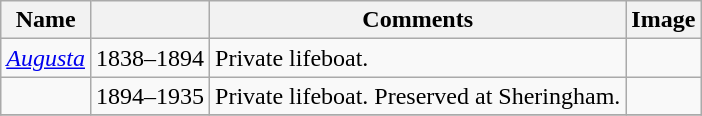<table class="wikitable">
<tr>
<th>Name</th>
<th></th>
<th>Comments</th>
<th>Image</th>
</tr>
<tr>
<td><a href='#'><em>Augusta</em></a></td>
<td>1838–1894</td>
<td>Private lifeboat.</td>
<td></td>
</tr>
<tr>
<td></td>
<td>1894–1935</td>
<td>Private lifeboat. Preserved at Sheringham.</td>
<td></td>
</tr>
<tr>
</tr>
</table>
